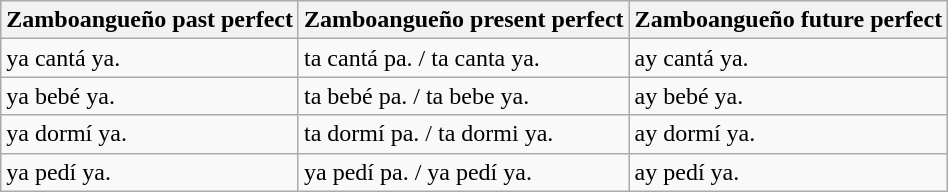<table class="wikitable">
<tr>
<th>Zamboangueño past perfect</th>
<th>Zamboangueño present perfect</th>
<th>Zamboangueño future perfect</th>
</tr>
<tr>
<td>ya cantá ya.</td>
<td>ta cantá pa. / ta canta ya.</td>
<td>ay cantá ya.</td>
</tr>
<tr>
<td>ya bebé ya.</td>
<td>ta bebé pa. / ta bebe ya.</td>
<td>ay bebé ya.</td>
</tr>
<tr>
<td>ya dormí ya.</td>
<td>ta dormí pa. / ta dormi ya.</td>
<td>ay dormí ya.</td>
</tr>
<tr>
<td>ya pedí ya.</td>
<td>ya pedí pa. / ya pedí ya.</td>
<td>ay pedí ya.</td>
</tr>
</table>
